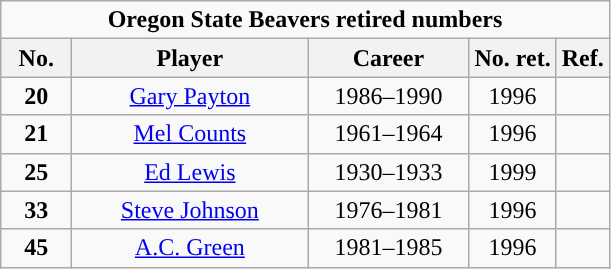<table class="wikitable sortable" style="text-align:center">
<tr>
<td colspan=6><strong>Oregon State Beavers retired numbers</strong></td>
</tr>
<tr>
<th width=40px>No.</th>
<th width=150px>Player</th>
<th width=100px>Career</th>
<th width=px>No. ret.</th>
<th width=px>Ref.</th>
</tr>
<tr>
<td><strong>20</strong></td>
<td><a href='#'>Gary Payton</a></td>
<td>1986–1990</td>
<td>1996</td>
<td></td>
</tr>
<tr>
<td><strong>21</strong></td>
<td><a href='#'>Mel Counts</a></td>
<td>1961–1964</td>
<td>1996</td>
<td></td>
</tr>
<tr>
<td><strong>25</strong></td>
<td><a href='#'>Ed Lewis</a></td>
<td>1930–1933</td>
<td>1999</td>
<td></td>
</tr>
<tr>
<td><strong>33</strong></td>
<td><a href='#'>Steve Johnson</a></td>
<td>1976–1981</td>
<td>1996</td>
<td></td>
</tr>
<tr>
<td><strong>45</strong></td>
<td><a href='#'>A.C. Green</a></td>
<td>1981–1985</td>
<td>1996</td>
<td></td>
</tr>
</table>
